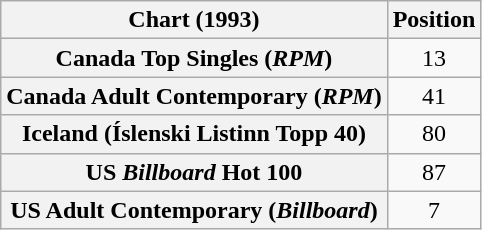<table class="wikitable sortable plainrowheaders" style="text-align:center">
<tr>
<th>Chart (1993)</th>
<th>Position</th>
</tr>
<tr>
<th scope="row">Canada Top Singles (<em>RPM</em>)</th>
<td>13</td>
</tr>
<tr>
<th scope="row">Canada Adult Contemporary (<em>RPM</em>)</th>
<td>41</td>
</tr>
<tr>
<th scope="row">Iceland (Íslenski Listinn Topp 40)</th>
<td>80</td>
</tr>
<tr>
<th scope="row">US <em>Billboard</em> Hot 100</th>
<td>87</td>
</tr>
<tr>
<th scope="row">US Adult Contemporary (<em>Billboard</em>)</th>
<td>7</td>
</tr>
</table>
